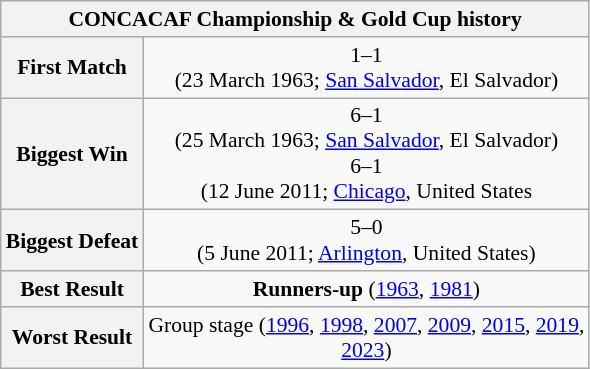<table class="wikitable collapsible collapsed" style="text-align: center;font-size:90%;">
<tr>
<th colspan=2>CONCACAF Championship & Gold Cup history</th>
</tr>
<tr>
<th>First Match</th>
<td> 1–1 <br> (23 March 1963; <a href='#'>San Salvador</a>, El Salvador)</td>
</tr>
<tr>
<th>Biggest Win</th>
<td> 6–1 <br> (25 March 1963; <a href='#'>San Salvador</a>, El Salvador)<br> 6–1 <br> (12 June 2011; <a href='#'>Chicago</a>, United States</td>
</tr>
<tr>
<th>Biggest Defeat</th>
<td> 5–0 <br> (5 June 2011; <a href='#'>Arlington</a>, United States)</td>
</tr>
<tr>
<th>Best Result</th>
<td><strong>Runners-up</strong> (<a href='#'>1963</a>, <a href='#'>1981</a>)</td>
</tr>
<tr>
<th>Worst Result</th>
<td>Group stage (<a href='#'>1996</a>, <a href='#'>1998</a>, <a href='#'>2007</a>, <a href='#'>2009</a>, <a href='#'>2015</a>, <a href='#'>2019</a>,<br><a href='#'>2023</a>)</td>
</tr>
</table>
